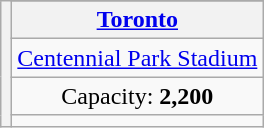<table class="wikitable" style="text-align:center">
<tr>
<th rowspan="8"></th>
</tr>
<tr>
<th><a href='#'>Toronto</a></th>
</tr>
<tr>
<td><a href='#'>Centennial Park Stadium</a></td>
</tr>
<tr>
<td>Capacity: <strong>2,200</strong></td>
</tr>
<tr>
<td></td>
</tr>
</table>
